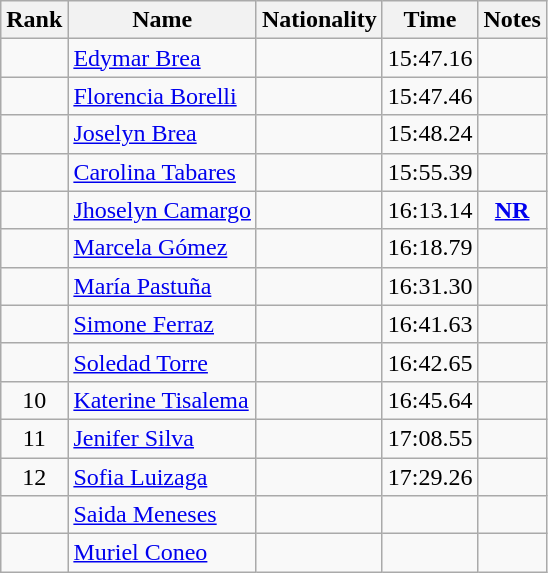<table class="wikitable sortable" style="text-align:center">
<tr>
<th>Rank</th>
<th>Name</th>
<th>Nationality</th>
<th>Time</th>
<th>Notes</th>
</tr>
<tr>
<td></td>
<td align=left><a href='#'>Edymar Brea</a></td>
<td align=left></td>
<td>15:47.16</td>
<td></td>
</tr>
<tr>
<td></td>
<td align=left><a href='#'>Florencia Borelli</a></td>
<td align=left></td>
<td>15:47.46</td>
<td></td>
</tr>
<tr>
<td></td>
<td align=left><a href='#'>Joselyn Brea</a></td>
<td align=left></td>
<td>15:48.24</td>
<td></td>
</tr>
<tr>
<td></td>
<td align=left><a href='#'>Carolina Tabares</a></td>
<td align=left></td>
<td>15:55.39</td>
<td></td>
</tr>
<tr>
<td></td>
<td align=left><a href='#'>Jhoselyn Camargo</a></td>
<td align=left></td>
<td>16:13.14</td>
<td><strong><a href='#'>NR</a></strong></td>
</tr>
<tr>
<td></td>
<td align=left><a href='#'>Marcela Gómez</a></td>
<td align=left></td>
<td>16:18.79</td>
<td></td>
</tr>
<tr>
<td></td>
<td align=left><a href='#'>María Pastuña</a></td>
<td align=left></td>
<td>16:31.30</td>
<td></td>
</tr>
<tr>
<td></td>
<td align=left><a href='#'>Simone Ferraz</a></td>
<td align=left></td>
<td>16:41.63</td>
<td></td>
</tr>
<tr>
<td></td>
<td align=left><a href='#'>Soledad Torre</a></td>
<td align=left></td>
<td>16:42.65</td>
<td></td>
</tr>
<tr>
<td>10</td>
<td align=left><a href='#'>Katerine Tisalema</a></td>
<td align=left></td>
<td>16:45.64</td>
<td></td>
</tr>
<tr>
<td>11</td>
<td align=left><a href='#'>Jenifer Silva</a></td>
<td align=left></td>
<td>17:08.55</td>
<td></td>
</tr>
<tr>
<td>12</td>
<td align=left><a href='#'>Sofia Luizaga</a></td>
<td align=left></td>
<td>17:29.26</td>
<td></td>
</tr>
<tr>
<td></td>
<td align=left><a href='#'>Saida Meneses</a></td>
<td align=left></td>
<td></td>
<td></td>
</tr>
<tr>
<td></td>
<td align=left><a href='#'>Muriel Coneo</a></td>
<td align=left></td>
<td></td>
<td></td>
</tr>
</table>
